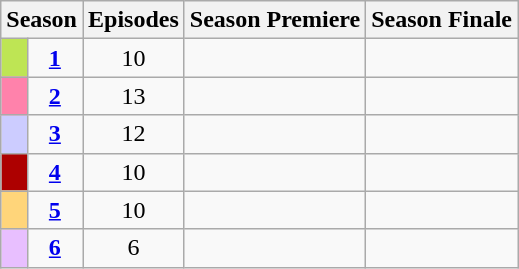<table class="wikitable">
<tr>
<th colspan="2">Season</th>
<th>Episodes</th>
<th>Season Premiere</th>
<th>Season Finale</th>
</tr>
<tr>
<td style="background:#BEE554; height:5px;"></td>
<td style="text-align:center;"><strong><a href='#'>1</a></strong></td>
<td style="text-align:center;">10</td>
<td style="text-align:center;"></td>
<td style="text-align:center;"></td>
</tr>
<tr>
<td style="background:#FF82AB; height:5px;"></td>
<td style="text-align:center;"><strong><a href='#'>2</a></strong></td>
<td style="text-align:center;">13</td>
<td style="text-align:center;"></td>
<td style="text-align:center;"></td>
</tr>
<tr>
<td style="background:#CCCCFF; height:5px;"></td>
<td style="text-align:center;"><strong><a href='#'>3</a></strong></td>
<td style="text-align:center;">12</td>
<td style="text-align:center;"></td>
<td style="text-align:center;"></td>
</tr>
<tr>
<td style="background:#AD0000; height:5px;"></td>
<td style="text-align:center;"><strong><a href='#'>4</a></strong></td>
<td style="text-align:center;">10</td>
<td style="text-align:center;"></td>
<td style="text-align:center;"></td>
</tr>
<tr>
<td style="background:#FFD57A; height:5px;"></td>
<td style="text-align:center;"><strong><a href='#'>5</a></strong></td>
<td style="text-align:center;">10</td>
<td style="text-align:center;"></td>
<td style="text-align:center;"></td>
</tr>
<tr>
<td style="background:#e8bfff; height:5px;"></td>
<td style="text-align:center;"><strong><a href='#'>6</a></strong></td>
<td style="text-align:center;">6</td>
<td style="text-align:center;"></td>
<td style="text-align:center;"></td>
</tr>
</table>
